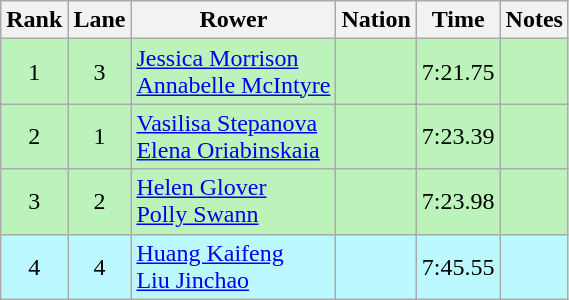<table class="wikitable sortable" style="text-align:center">
<tr>
<th>Rank</th>
<th>Lane</th>
<th>Rower</th>
<th>Nation</th>
<th>Time</th>
<th>Notes</th>
</tr>
<tr bgcolor=bbf3bb>
<td>1</td>
<td>3</td>
<td align=left><a href='#'>Jessica Morrison</a><br><a href='#'>Annabelle McIntyre</a></td>
<td align=left></td>
<td>7:21.75</td>
<td></td>
</tr>
<tr bgcolor=bbf3bb>
<td>2</td>
<td>1</td>
<td align=left><a href='#'>Vasilisa Stepanova</a><br><a href='#'>Elena Oriabinskaia</a></td>
<td align=left></td>
<td>7:23.39</td>
<td></td>
</tr>
<tr bgcolor=bbf3bb>
<td>3</td>
<td>2</td>
<td align=left><a href='#'>Helen Glover</a><br><a href='#'>Polly Swann</a></td>
<td align=left></td>
<td>7:23.98</td>
<td></td>
</tr>
<tr bgcolor=bbf9ff>
<td>4</td>
<td>4</td>
<td align=left><a href='#'>Huang Kaifeng</a><br><a href='#'>Liu Jinchao</a></td>
<td align=left></td>
<td>7:45.55</td>
<td></td>
</tr>
</table>
